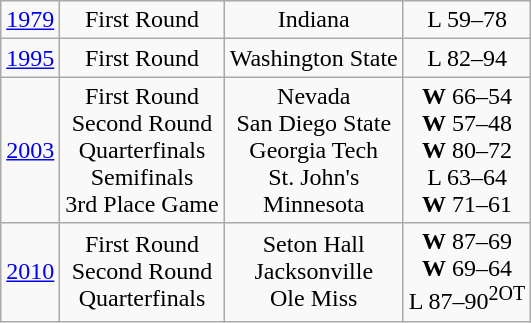<table class="wikitable">
<tr align="center">
<td><a href='#'>1979</a></td>
<td>First Round</td>
<td>Indiana</td>
<td>L 59–78</td>
</tr>
<tr align="center">
<td><a href='#'>1995</a></td>
<td>First Round</td>
<td>Washington State</td>
<td>L 82–94</td>
</tr>
<tr align="center">
<td><a href='#'>2003</a></td>
<td>First Round<br>Second Round<br>Quarterfinals<br>Semifinals<br>3rd Place Game</td>
<td>Nevada<br>San Diego State<br>Georgia Tech<br>St. John's<br>Minnesota</td>
<td><strong>W</strong> 66–54<br><strong>W</strong> 57–48<br><strong>W</strong> 80–72<br>L 63–64<br><strong>W</strong> 71–61</td>
</tr>
<tr align="center">
<td><a href='#'>2010</a></td>
<td>First Round<br>Second Round<br>Quarterfinals</td>
<td>Seton Hall<br>Jacksonville<br>Ole Miss</td>
<td><strong>W</strong> 87–69<br><strong>W</strong> 69–64<br>L 87–90<sup>2OT</sup></td>
</tr>
</table>
